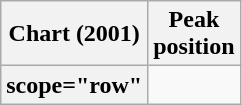<table class="wikitable sortable plainrowheaders">
<tr>
<th scope="col">Chart (2001)</th>
<th scope="col">Peak<br>position</th>
</tr>
<tr>
<th>scope="row"</th>
</tr>
</table>
